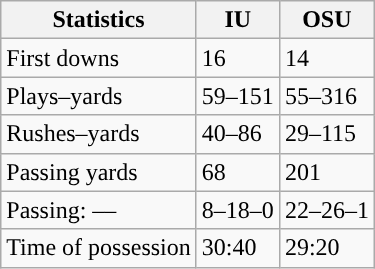<table class="wikitable" style="float:left">
<tr>
<th>Statistics</th>
<th>IU</th>
<th>OSU</th>
</tr>
<tr>
<td>First downs</td>
<td>16</td>
<td>14</td>
</tr>
<tr>
<td>Plays–yards</td>
<td>59–151</td>
<td>55–316</td>
</tr>
<tr>
<td>Rushes–yards</td>
<td>40–86</td>
<td>29–115</td>
</tr>
<tr>
<td>Passing yards</td>
<td>68</td>
<td>201</td>
</tr>
<tr>
<td>Passing: ––</td>
<td>8–18–0</td>
<td>22–26–1</td>
</tr>
<tr>
<td>Time of possession</td>
<td>30:40</td>
<td>29:20</td>
</tr>
</table>
